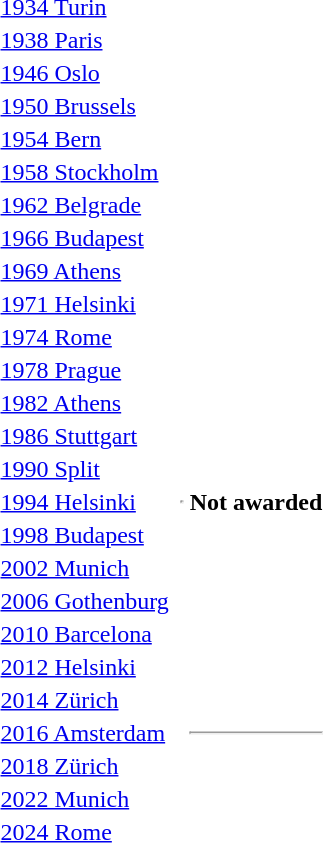<table>
<tr>
<td><a href='#'>1934 Turin</a><br></td>
<td></td>
<td></td>
<td></td>
</tr>
<tr>
<td><a href='#'>1938 Paris</a><br></td>
<td></td>
<td></td>
<td></td>
</tr>
<tr>
<td><a href='#'>1946 Oslo</a><br></td>
<td></td>
<td></td>
<td></td>
</tr>
<tr>
<td><a href='#'>1950 Brussels</a><br></td>
<td></td>
<td></td>
<td></td>
</tr>
<tr>
<td><a href='#'>1954 Bern</a><br></td>
<td></td>
<td></td>
<td></td>
</tr>
<tr>
<td><a href='#'>1958 Stockholm</a><br></td>
<td></td>
<td></td>
<td></td>
</tr>
<tr>
<td><a href='#'>1962 Belgrade</a><br></td>
<td></td>
<td></td>
<td></td>
</tr>
<tr>
<td><a href='#'>1966 Budapest</a><br></td>
<td></td>
<td></td>
<td></td>
</tr>
<tr>
<td><a href='#'>1969 Athens</a><br></td>
<td></td>
<td></td>
<td></td>
</tr>
<tr>
<td><a href='#'>1971 Helsinki</a><br></td>
<td></td>
<td></td>
<td></td>
</tr>
<tr>
<td><a href='#'>1974 Rome</a><br></td>
<td></td>
<td></td>
<td></td>
</tr>
<tr>
<td><a href='#'>1978 Prague</a><br></td>
<td></td>
<td></td>
<td></td>
</tr>
<tr>
<td><a href='#'>1982 Athens</a><br></td>
<td></td>
<td></td>
<td></td>
</tr>
<tr>
<td><a href='#'>1986 Stuttgart</a><br></td>
<td></td>
<td></td>
<td></td>
</tr>
<tr>
<td><a href='#'>1990 Split</a><br></td>
<td></td>
<td></td>
<td></td>
</tr>
<tr>
<td><a href='#'>1994 Helsinki</a><br></td>
<td></td>
<td><hr></td>
<th>Not awarded</th>
</tr>
<tr>
<td><a href='#'>1998 Budapest</a><br></td>
<td></td>
<td></td>
<td></td>
</tr>
<tr>
<td><a href='#'>2002 Munich</a><br></td>
<td></td>
<td></td>
<td></td>
</tr>
<tr>
<td><a href='#'>2006 Gothenburg</a><br></td>
<td></td>
<td></td>
<td></td>
</tr>
<tr>
<td><a href='#'>2010 Barcelona</a><br></td>
<td></td>
<td></td>
<td></td>
</tr>
<tr>
<td><a href='#'>2012 Helsinki</a><br></td>
<td></td>
<td></td>
<td></td>
</tr>
<tr>
<td><a href='#'>2014 Zürich</a><br></td>
<td></td>
<td></td>
<td></td>
</tr>
<tr>
<td><a href='#'>2016 Amsterdam</a><br></td>
<td></td>
<td></td>
<td><hr></td>
</tr>
<tr>
<td><a href='#'>2018 Zürich</a><br></td>
<td></td>
<td></td>
<td></td>
</tr>
<tr>
<td><a href='#'>2022 Munich</a><br></td>
<td></td>
<td></td>
<td></td>
</tr>
<tr>
<td><a href='#'>2024 Rome</a><br></td>
<td></td>
<td></td>
<td></td>
</tr>
</table>
